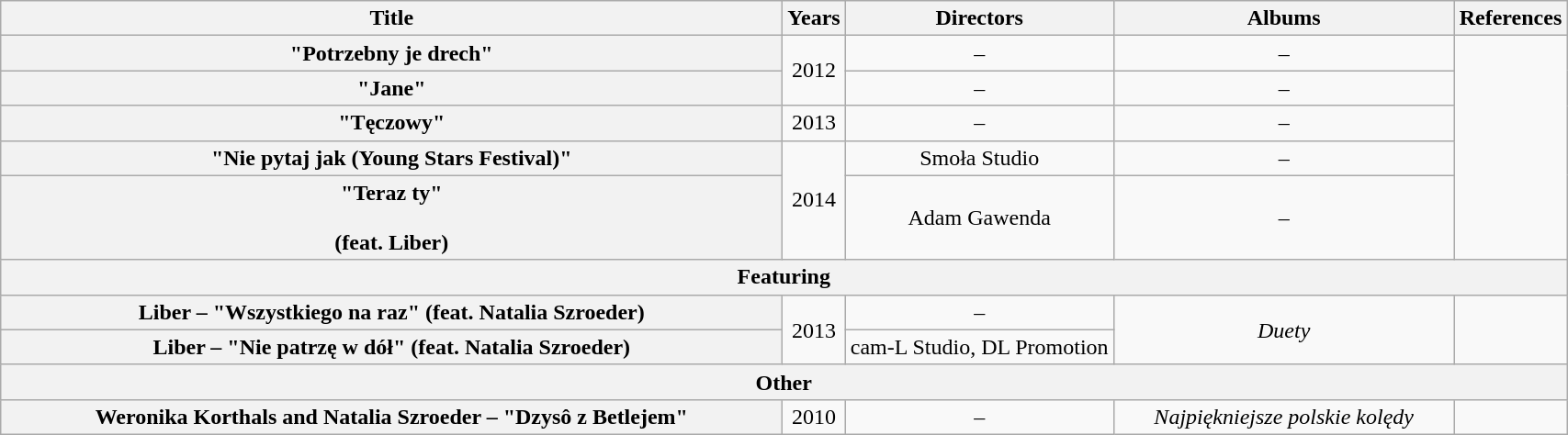<table class="wikitable plainrowheaders" style="text-align:center">
<tr>
<th scope="col" style="width:35em;">Title</th>
<th scope="col">Years</th>
<th scope="col">Directors</th>
<th scope="col" style="width:15em;">Albums</th>
<th scope="col">References</th>
</tr>
<tr>
<th scope="row">"Potrzebny je drech"</th>
<td rowspan="2">2012</td>
<td>–</td>
<td>–</td>
</tr>
<tr>
<th scope="row">"Jane"</th>
<td>–</td>
<td>–</td>
</tr>
<tr>
<th scope="row">"Tęczowy"</th>
<td>2013</td>
<td>–</td>
<td>–</td>
</tr>
<tr>
<th scope="row">"Nie pytaj jak (Young Stars Festival)"</th>
<td rowspan="2">2014</td>
<td>Smoła Studio</td>
<td>–</td>
</tr>
<tr>
<th scope="row">"Teraz ty"<br><br>(feat. Liber)</th>
<td>Adam Gawenda</td>
<td>–</td>
</tr>
<tr>
<th colspan="5">Featuring</th>
</tr>
<tr>
<th scope="row">Liber – "Wszystkiego na raz" (feat. Natalia Szroeder)</th>
<td rowspan="2">2013</td>
<td>–</td>
<td rowspan="2"><em>Duety</em></td>
</tr>
<tr>
<th scope="row">Liber – "Nie patrzę w dół" (feat. Natalia Szroeder)</th>
<td>cam-L Studio, DL Promotion</td>
</tr>
<tr>
<th colspan="5">Other</th>
</tr>
<tr>
<th scope="row">Weronika Korthals and Natalia Szroeder – "Dzysô z Betlejem"</th>
<td>2010</td>
<td>–</td>
<td><em>Najpiękniejsze polskie kolędy</em></td>
</tr>
</table>
